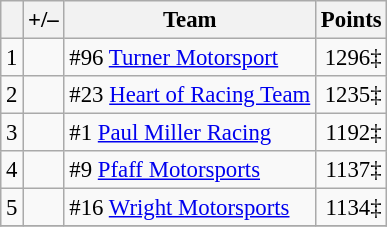<table class="wikitable" style="font-size: 95%;">
<tr>
<th scope="col"></th>
<th scope="col">+/–</th>
<th scope="col">Team</th>
<th scope="col">Points</th>
</tr>
<tr>
<td align=center>1</td>
<td align="left"></td>
<td> #96 <a href='#'>Turner Motorsport</a></td>
<td align=right>1296‡</td>
</tr>
<tr>
<td align=center>2</td>
<td align="left"></td>
<td> #23 <a href='#'>Heart of Racing Team</a></td>
<td align=right>1235‡</td>
</tr>
<tr>
<td align=center>3</td>
<td align="left"></td>
<td> #1 <a href='#'>Paul Miller Racing</a></td>
<td align=right>1192‡</td>
</tr>
<tr>
<td align=center>4</td>
<td align="left"></td>
<td> #9 <a href='#'>Pfaff Motorsports</a></td>
<td align=right>1137‡</td>
</tr>
<tr>
<td align=center>5</td>
<td align="left"></td>
<td> #16 <a href='#'>Wright Motorsports</a></td>
<td align=right>1134‡</td>
</tr>
<tr>
</tr>
</table>
